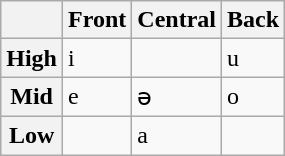<table class="wikitable">
<tr>
<th></th>
<th>Front</th>
<th>Central</th>
<th>Back</th>
</tr>
<tr>
<th>High</th>
<td>i</td>
<td></td>
<td>u</td>
</tr>
<tr>
<th>Mid</th>
<td>e</td>
<td>ə</td>
<td>o</td>
</tr>
<tr>
<th>Low</th>
<td></td>
<td>a</td>
<td></td>
</tr>
</table>
